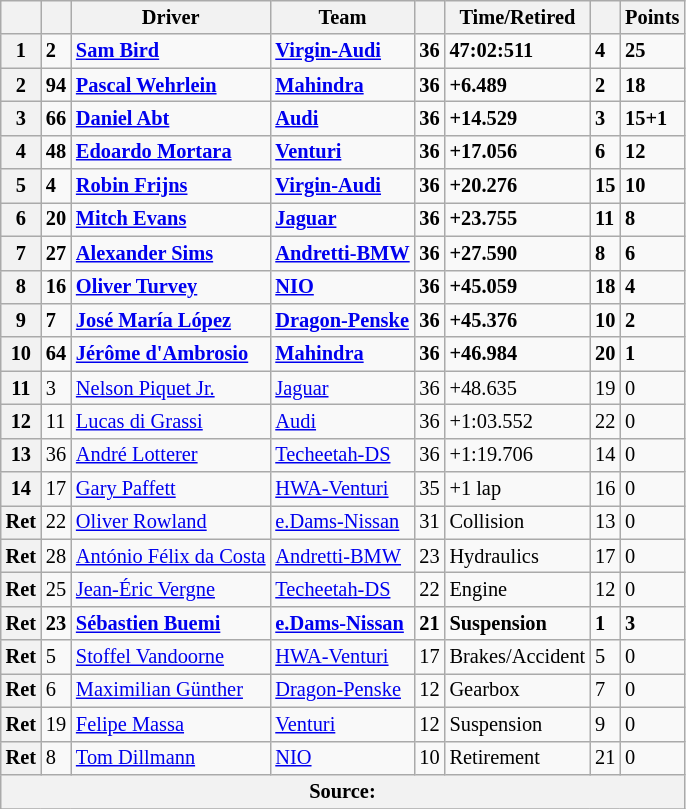<table class="wikitable" style="font-size: 85%">
<tr>
<th scope="col"></th>
<th scope="col"></th>
<th scope="col">Driver</th>
<th scope="col">Team</th>
<th scope="col"></th>
<th scope="col">Time/Retired</th>
<th scope="col"></th>
<th scope="col">Points</th>
</tr>
<tr>
<th scope="row">1</th>
<td><strong>2</strong></td>
<td><strong> <a href='#'>Sam Bird</a></strong></td>
<td><strong><a href='#'>Virgin-Audi</a></strong></td>
<td><strong>36</strong></td>
<td><strong>47:02:511</strong></td>
<td><strong>4</strong></td>
<td><strong>25</strong></td>
</tr>
<tr>
<th scope="row">2</th>
<td><strong>94</strong></td>
<td><strong> <a href='#'>Pascal Wehrlein</a></strong></td>
<td><strong><a href='#'>Mahindra</a></strong></td>
<td><strong>36</strong></td>
<td><strong>+6.489</strong></td>
<td><strong>2</strong></td>
<td><strong>18</strong></td>
</tr>
<tr>
<th scope="row">3</th>
<td><strong>66</strong></td>
<td><strong> <a href='#'>Daniel Abt</a></strong></td>
<td><strong><a href='#'>Audi</a></strong></td>
<td><strong>36</strong></td>
<td><strong>+14.529</strong></td>
<td><strong>3</strong></td>
<td><strong>15+1</strong></td>
</tr>
<tr>
<th scope="row">4</th>
<td><strong>48</strong></td>
<td><strong> <a href='#'>Edoardo Mortara</a></strong></td>
<td><strong><a href='#'>Venturi</a></strong></td>
<td><strong>36</strong></td>
<td><strong>+17.056</strong></td>
<td><strong>6</strong></td>
<td><strong>12</strong></td>
</tr>
<tr>
<th scope="row">5</th>
<td><strong>4</strong></td>
<td><strong> <a href='#'>Robin Frijns</a></strong></td>
<td><strong><a href='#'>Virgin-Audi</a></strong></td>
<td><strong>36</strong></td>
<td><strong>+20.276</strong></td>
<td><strong>15</strong></td>
<td><strong>10</strong></td>
</tr>
<tr>
<th scope="row">6</th>
<td><strong>20</strong></td>
<td><strong> <a href='#'>Mitch Evans</a></strong></td>
<td><strong><a href='#'>Jaguar</a></strong></td>
<td><strong>36</strong></td>
<td><strong>+23.755</strong></td>
<td><strong>11</strong></td>
<td><strong>8</strong></td>
</tr>
<tr>
<th scope="row">7</th>
<td><strong>27</strong></td>
<td><strong> <a href='#'>Alexander Sims</a></strong></td>
<td><strong><a href='#'>Andretti-BMW</a></strong></td>
<td><strong>36</strong></td>
<td><strong>+27.590</strong></td>
<td><strong>8</strong></td>
<td><strong>6</strong></td>
</tr>
<tr>
<th scope="row">8</th>
<td><strong>16</strong></td>
<td><strong> <a href='#'>Oliver Turvey</a></strong></td>
<td><strong><a href='#'>NIO</a></strong></td>
<td><strong>36</strong></td>
<td><strong>+45.059</strong></td>
<td><strong>18</strong></td>
<td><strong>4</strong></td>
</tr>
<tr>
<th scope="row">9</th>
<td><strong>7</strong></td>
<td><strong> <a href='#'>José María López</a></strong></td>
<td><strong><a href='#'>Dragon-Penske</a></strong></td>
<td><strong>36</strong></td>
<td><strong>+45.376</strong></td>
<td><strong>10</strong></td>
<td><strong>2</strong></td>
</tr>
<tr>
<th>10</th>
<td><strong>64</strong></td>
<td><strong> <a href='#'>Jérôme d'Ambrosio</a></strong></td>
<td><strong><a href='#'>Mahindra</a></strong></td>
<td><strong>36</strong></td>
<td><strong>+46.984</strong></td>
<td><strong>20</strong></td>
<td><strong>1</strong></td>
</tr>
<tr>
<th scope="row">11</th>
<td>3</td>
<td> <a href='#'>Nelson Piquet Jr.</a></td>
<td><a href='#'>Jaguar</a></td>
<td>36</td>
<td>+48.635</td>
<td>19</td>
<td>0</td>
</tr>
<tr>
<th scope="row">12</th>
<td>11</td>
<td> <a href='#'>Lucas di Grassi</a></td>
<td><a href='#'>Audi</a></td>
<td>36</td>
<td>+1:03.552</td>
<td>22</td>
<td>0</td>
</tr>
<tr>
<th scope="row">13</th>
<td>36</td>
<td> <a href='#'>André Lotterer</a></td>
<td><a href='#'>Techeetah-DS</a></td>
<td>36</td>
<td>+1:19.706</td>
<td>14</td>
<td>0</td>
</tr>
<tr>
<th scope="row">14</th>
<td>17</td>
<td> <a href='#'>Gary Paffett</a></td>
<td><a href='#'>HWA-Venturi</a></td>
<td>35</td>
<td>+1 lap</td>
<td>16</td>
<td>0</td>
</tr>
<tr>
<th scope="row">Ret</th>
<td>22</td>
<td> <a href='#'>Oliver Rowland</a></td>
<td><a href='#'>e.Dams-Nissan</a></td>
<td>31</td>
<td>Collision</td>
<td>13</td>
<td>0</td>
</tr>
<tr>
<th scope="row">Ret</th>
<td>28</td>
<td> <a href='#'>António Félix da Costa</a></td>
<td><a href='#'>Andretti-BMW</a></td>
<td>23</td>
<td>Hydraulics</td>
<td>17</td>
<td>0</td>
</tr>
<tr>
<th scope="row">Ret</th>
<td>25</td>
<td> <a href='#'>Jean-Éric Vergne</a></td>
<td><a href='#'>Techeetah-DS</a></td>
<td>22</td>
<td>Engine</td>
<td>12</td>
<td>0</td>
</tr>
<tr>
<th scope="row">Ret</th>
<td><strong>23</strong></td>
<td><strong> <a href='#'>Sébastien Buemi</a></strong></td>
<td><strong><a href='#'>e.Dams-Nissan</a></strong></td>
<td><strong>21</strong></td>
<td><strong>Suspension</strong></td>
<td><strong>1</strong></td>
<td><strong>3</strong></td>
</tr>
<tr>
<th scope="row">Ret</th>
<td>5</td>
<td> <a href='#'>Stoffel Vandoorne</a></td>
<td><a href='#'>HWA-Venturi</a></td>
<td>17</td>
<td>Brakes/Accident</td>
<td>5</td>
<td>0</td>
</tr>
<tr>
<th scope="row">Ret</th>
<td>6</td>
<td> <a href='#'>Maximilian Günther</a></td>
<td><a href='#'>Dragon-Penske</a></td>
<td>12</td>
<td>Gearbox</td>
<td>7</td>
<td>0</td>
</tr>
<tr>
<th scope="row">Ret</th>
<td>19</td>
<td> <a href='#'>Felipe Massa</a></td>
<td><a href='#'>Venturi</a></td>
<td>12</td>
<td>Suspension</td>
<td>9</td>
<td>0</td>
</tr>
<tr>
<th scope="row">Ret</th>
<td>8</td>
<td> <a href='#'>Tom Dillmann</a></td>
<td><a href='#'>NIO</a></td>
<td>10</td>
<td>Retirement</td>
<td>21</td>
<td>0</td>
</tr>
<tr>
<th colspan="8">Source: </th>
</tr>
<tr>
</tr>
</table>
